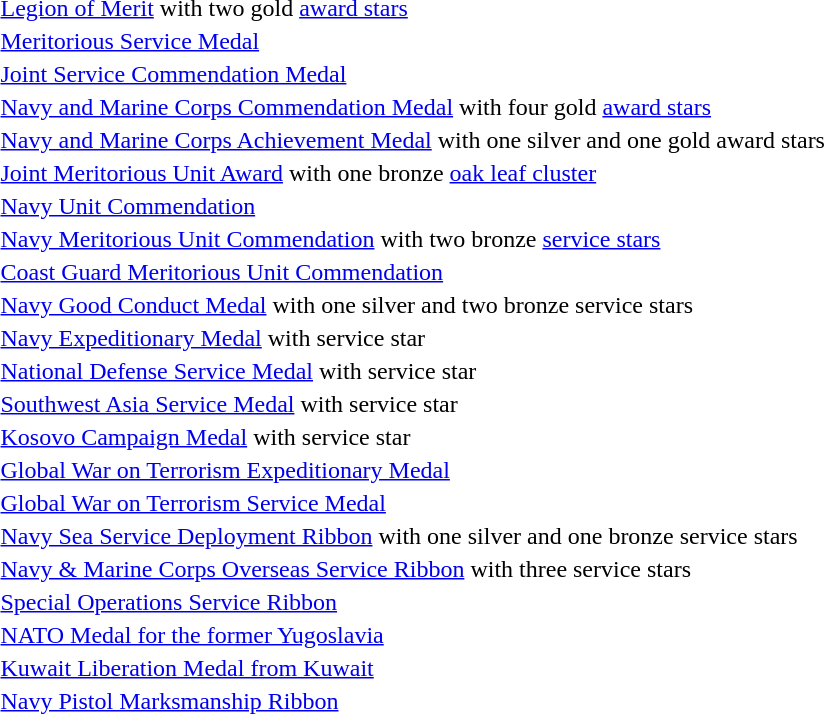<table>
<tr>
<td></td>
<td><a href='#'>Legion of Merit</a> with two gold <a href='#'>award stars</a></td>
</tr>
<tr>
<td></td>
<td><a href='#'>Meritorious Service Medal</a></td>
</tr>
<tr>
<td></td>
<td><a href='#'>Joint Service Commendation Medal</a></td>
</tr>
<tr>
<td></td>
<td><a href='#'>Navy and Marine Corps Commendation Medal</a> with four gold <a href='#'>award stars</a></td>
</tr>
<tr>
<td></td>
<td><a href='#'>Navy and Marine Corps Achievement Medal</a> with one silver and one gold award stars</td>
</tr>
<tr>
<td></td>
<td><a href='#'>Joint Meritorious Unit Award</a> with one bronze <a href='#'>oak leaf cluster</a></td>
</tr>
<tr>
<td></td>
<td><a href='#'>Navy Unit Commendation</a></td>
</tr>
<tr>
<td></td>
<td><a href='#'>Navy Meritorious Unit Commendation</a> with two bronze <a href='#'>service stars</a></td>
</tr>
<tr>
<td></td>
<td><a href='#'>Coast Guard Meritorious Unit Commendation</a></td>
</tr>
<tr>
<td></td>
<td><a href='#'>Navy Good Conduct Medal</a> with one silver and two bronze service stars</td>
</tr>
<tr>
<td></td>
<td><a href='#'>Navy Expeditionary Medal</a> with service star</td>
</tr>
<tr>
<td></td>
<td><a href='#'>National Defense Service Medal</a> with service star</td>
</tr>
<tr>
<td></td>
<td><a href='#'>Southwest Asia Service Medal</a> with service star</td>
</tr>
<tr>
<td></td>
<td><a href='#'>Kosovo Campaign Medal</a> with service star</td>
</tr>
<tr>
<td></td>
<td><a href='#'>Global War on Terrorism Expeditionary Medal</a></td>
</tr>
<tr>
<td></td>
<td><a href='#'>Global War on Terrorism Service Medal</a></td>
</tr>
<tr>
<td></td>
<td><a href='#'>Navy Sea Service Deployment Ribbon</a> with one silver and one bronze service stars</td>
</tr>
<tr>
<td></td>
<td><a href='#'>Navy & Marine Corps Overseas Service Ribbon</a> with three service stars</td>
</tr>
<tr>
<td></td>
<td><a href='#'>Special Operations Service Ribbon</a></td>
</tr>
<tr>
<td></td>
<td><a href='#'>NATO Medal for the former Yugoslavia</a></td>
</tr>
<tr>
<td></td>
<td><a href='#'>Kuwait Liberation Medal from Kuwait</a></td>
</tr>
<tr>
<td></td>
<td><a href='#'>Navy Pistol Marksmanship Ribbon</a></td>
</tr>
</table>
